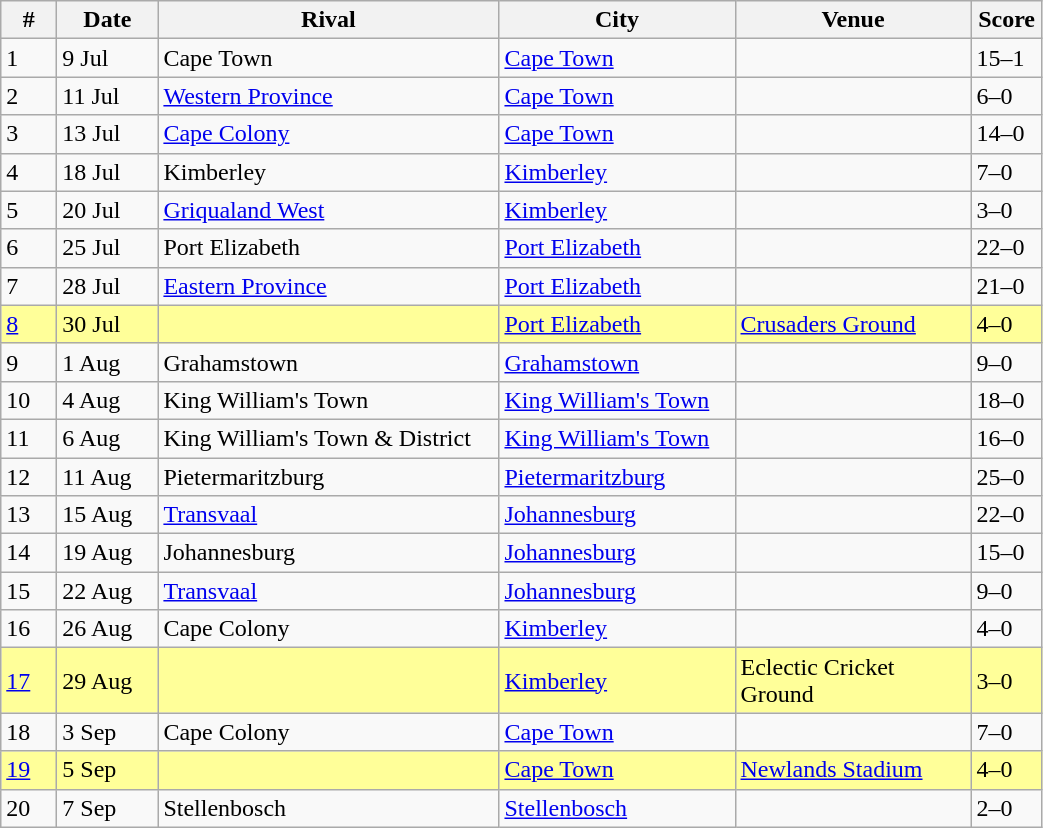<table class="wikitable sortable">
<tr>
<th width=30px>#</th>
<th width=60px>Date</th>
<th width=220px>Rival</th>
<th width=150px>City</th>
<th width=150px>Venue</th>
<th width=40px>Score</th>
</tr>
<tr>
<td>1</td>
<td>9 Jul</td>
<td>Cape Town</td>
<td><a href='#'>Cape Town</a></td>
<td></td>
<td>15–1</td>
</tr>
<tr>
<td>2</td>
<td>11 Jul</td>
<td><a href='#'>Western Province</a></td>
<td><a href='#'>Cape Town</a></td>
<td></td>
<td>6–0</td>
</tr>
<tr>
<td>3</td>
<td>13 Jul</td>
<td><a href='#'>Cape Colony</a></td>
<td><a href='#'>Cape Town</a></td>
<td></td>
<td>14–0</td>
</tr>
<tr>
<td>4</td>
<td>18 Jul</td>
<td>Kimberley</td>
<td><a href='#'>Kimberley</a></td>
<td></td>
<td>7–0</td>
</tr>
<tr>
<td>5</td>
<td>20 Jul</td>
<td><a href='#'>Griqualand West</a></td>
<td><a href='#'>Kimberley</a></td>
<td></td>
<td>3–0</td>
</tr>
<tr>
<td>6</td>
<td>25 Jul</td>
<td>Port Elizabeth</td>
<td><a href='#'>Port Elizabeth</a></td>
<td></td>
<td>22–0</td>
</tr>
<tr>
<td>7</td>
<td>28 Jul</td>
<td><a href='#'>Eastern Province</a></td>
<td><a href='#'>Port Elizabeth</a></td>
<td></td>
<td>21–0</td>
</tr>
<tr bgcolor=#ffff99>
<td><a href='#'>8</a></td>
<td>30 Jul</td>
<td></td>
<td><a href='#'>Port Elizabeth</a></td>
<td><a href='#'>Crusaders Ground</a></td>
<td>4–0</td>
</tr>
<tr>
<td>9</td>
<td>1 Aug</td>
<td>Grahamstown</td>
<td><a href='#'>Grahamstown</a></td>
<td></td>
<td>9–0</td>
</tr>
<tr>
<td>10</td>
<td>4 Aug</td>
<td>King William's Town</td>
<td><a href='#'>King William's Town</a></td>
<td></td>
<td>18–0</td>
</tr>
<tr>
<td>11</td>
<td>6 Aug</td>
<td>King William's Town & District</td>
<td><a href='#'>King William's Town</a></td>
<td></td>
<td>16–0</td>
</tr>
<tr>
<td>12</td>
<td>11 Aug</td>
<td>Pietermaritzburg</td>
<td><a href='#'>Pietermaritzburg</a></td>
<td></td>
<td>25–0</td>
</tr>
<tr>
<td>13</td>
<td>15 Aug</td>
<td><a href='#'>Transvaal</a></td>
<td><a href='#'>Johannesburg</a></td>
<td></td>
<td>22–0</td>
</tr>
<tr>
<td>14</td>
<td>19 Aug</td>
<td>Johannesburg</td>
<td><a href='#'>Johannesburg</a></td>
<td></td>
<td>15–0</td>
</tr>
<tr>
<td>15</td>
<td>22 Aug</td>
<td><a href='#'>Transvaal</a></td>
<td><a href='#'>Johannesburg</a></td>
<td></td>
<td>9–0</td>
</tr>
<tr>
<td>16</td>
<td>26 Aug</td>
<td>Cape Colony</td>
<td><a href='#'>Kimberley</a></td>
<td></td>
<td>4–0</td>
</tr>
<tr bgcolor=#ffff99>
<td><a href='#'>17</a></td>
<td>29 Aug</td>
<td></td>
<td><a href='#'>Kimberley</a></td>
<td>Eclectic Cricket Ground</td>
<td>3–0</td>
</tr>
<tr>
<td>18</td>
<td>3 Sep</td>
<td>Cape Colony</td>
<td><a href='#'>Cape Town</a></td>
<td></td>
<td>7–0</td>
</tr>
<tr bgcolor=#ffff99>
<td><a href='#'>19</a></td>
<td>5 Sep</td>
<td></td>
<td><a href='#'>Cape Town</a></td>
<td><a href='#'>Newlands Stadium</a></td>
<td>4–0</td>
</tr>
<tr>
<td>20</td>
<td>7 Sep</td>
<td>Stellenbosch</td>
<td><a href='#'>Stellenbosch</a></td>
<td></td>
<td>2–0</td>
</tr>
</table>
